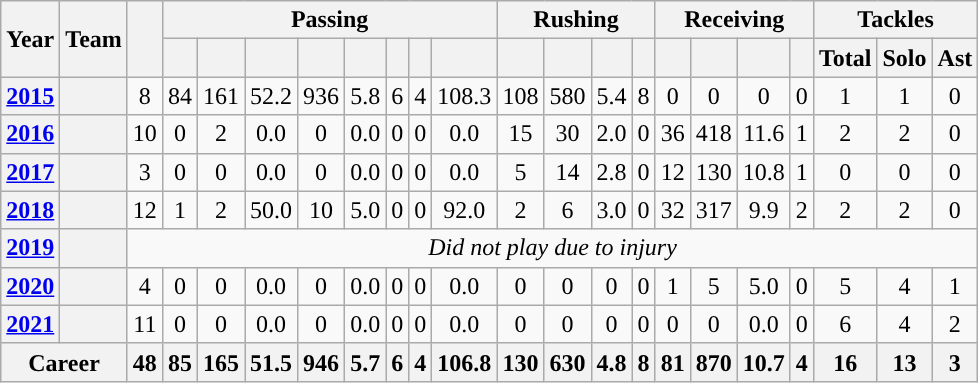<table class="wikitable" style="text-align:center;">
<tr>
<th rowspan="2">Year</th>
<th rowspan="2">Team</th>
<th rowspan="2"></th>
<th colspan="8">Passing</th>
<th colspan="4">Rushing</th>
<th colspan="4">Receiving</th>
<th colspan="3">Tackles</th>
</tr>
<tr>
<th></th>
<th></th>
<th></th>
<th></th>
<th></th>
<th></th>
<th></th>
<th></th>
<th></th>
<th></th>
<th></th>
<th></th>
<th></th>
<th></th>
<th></th>
<th></th>
<th>Total</th>
<th>Solo</th>
<th>Ast</th>
</tr>
<tr>
<th><a href='#'>2015</a></th>
<th><a href='#'></a></th>
<td>8</td>
<td>84</td>
<td>161</td>
<td>52.2</td>
<td>936</td>
<td>5.8</td>
<td>6</td>
<td>4</td>
<td>108.3</td>
<td>108</td>
<td>580</td>
<td>5.4</td>
<td>8</td>
<td>0</td>
<td>0</td>
<td>0</td>
<td>0</td>
<td>1</td>
<td>1</td>
<td>0</td>
</tr>
<tr>
<th><a href='#'>2016</a></th>
<th><a href='#'></a></th>
<td>10</td>
<td>0</td>
<td>2</td>
<td>0.0</td>
<td>0</td>
<td>0.0</td>
<td>0</td>
<td>0</td>
<td>0.0</td>
<td>15</td>
<td>30</td>
<td>2.0</td>
<td>0</td>
<td>36</td>
<td>418</td>
<td>11.6</td>
<td>1</td>
<td>2</td>
<td>2</td>
<td>0</td>
</tr>
<tr>
<th><a href='#'>2017</a></th>
<th><a href='#'></a></th>
<td>3</td>
<td>0</td>
<td>0</td>
<td>0.0</td>
<td>0</td>
<td>0.0</td>
<td>0</td>
<td>0</td>
<td>0.0</td>
<td>5</td>
<td>14</td>
<td>2.8</td>
<td>0</td>
<td>12</td>
<td>130</td>
<td>10.8</td>
<td>1</td>
<td>0</td>
<td>0</td>
<td>0</td>
</tr>
<tr>
<th><a href='#'>2018</a></th>
<th><a href='#'></a></th>
<td>12</td>
<td>1</td>
<td>2</td>
<td>50.0</td>
<td>10</td>
<td>5.0</td>
<td>0</td>
<td>0</td>
<td>92.0</td>
<td>2</td>
<td>6</td>
<td>3.0</td>
<td>0</td>
<td>32</td>
<td>317</td>
<td>9.9</td>
<td>2</td>
<td>2</td>
<td>2</td>
<td>0</td>
</tr>
<tr>
<th><a href='#'>2019</a></th>
<th><a href='#'></a></th>
<td colspan=20><em>Did not play due to injury</em></td>
</tr>
<tr>
<th><a href='#'>2020</a></th>
<th><a href='#'></a></th>
<td>4</td>
<td>0</td>
<td>0</td>
<td>0.0</td>
<td>0</td>
<td>0.0</td>
<td>0</td>
<td>0</td>
<td>0.0</td>
<td>0</td>
<td>0</td>
<td>0</td>
<td>0</td>
<td>1</td>
<td>5</td>
<td>5.0</td>
<td>0</td>
<td>5</td>
<td>4</td>
<td>1</td>
</tr>
<tr>
<th><a href='#'>2021</a></th>
<th><a href='#'></a></th>
<td>11</td>
<td>0</td>
<td>0</td>
<td>0.0</td>
<td>0</td>
<td>0.0</td>
<td>0</td>
<td>0</td>
<td>0.0</td>
<td>0</td>
<td>0</td>
<td>0</td>
<td>0</td>
<td>0</td>
<td>0</td>
<td>0.0</td>
<td>0</td>
<td>6</td>
<td>4</td>
<td>2</td>
</tr>
<tr class="sortbottom" style="background:#eee;">
<th colspan=2><strong>Career</strong></th>
<th>48</th>
<th>85</th>
<th>165</th>
<th>51.5</th>
<th>946</th>
<th>5.7</th>
<th>6</th>
<th>4</th>
<th>106.8</th>
<th>130</th>
<th>630</th>
<th>4.8</th>
<th>8</th>
<th>81</th>
<th>870</th>
<th>10.7</th>
<th>4</th>
<th>16</th>
<th>13</th>
<th>3</th>
</tr>
</table>
